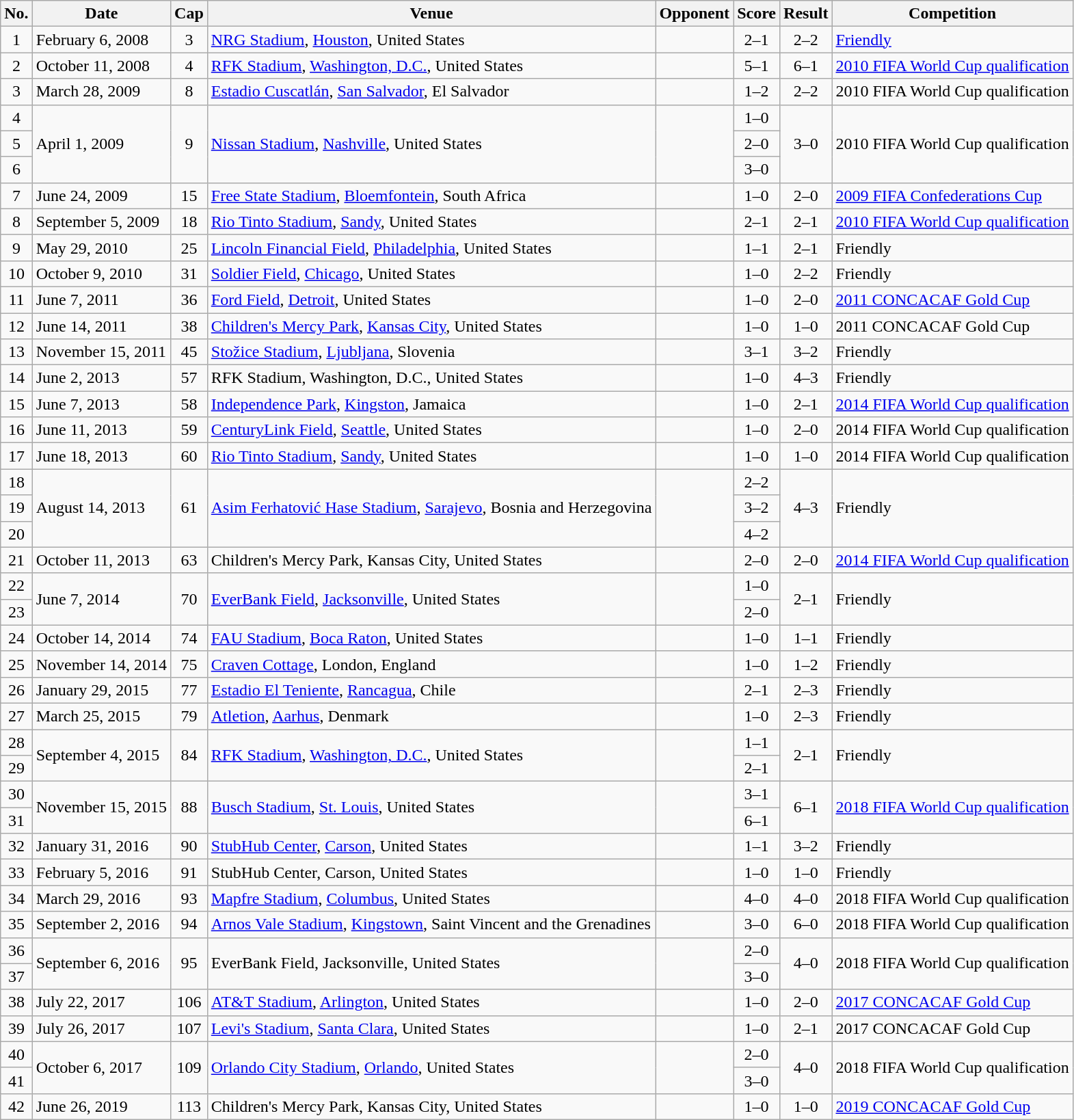<table class="wikitable sortable">
<tr>
<th scope="col">No.</th>
<th scope="col" data-sort-type="date">Date</th>
<th scope="col">Cap</th>
<th scope="col">Venue</th>
<th scope="col">Opponent</th>
<th scope="col" class="unsortable">Score</th>
<th scope="col" class="unsortable">Result</th>
<th scope="col">Competition</th>
</tr>
<tr>
<td align="center">1</td>
<td>February 6, 2008</td>
<td align="center">3</td>
<td><a href='#'>NRG Stadium</a>, <a href='#'>Houston</a>, United States</td>
<td></td>
<td align="center">2–1</td>
<td align="center">2–2</td>
<td><a href='#'>Friendly</a></td>
</tr>
<tr>
<td align="center">2</td>
<td>October 11, 2008</td>
<td align="center">4</td>
<td><a href='#'>RFK Stadium</a>, <a href='#'>Washington, D.C.</a>, United States</td>
<td></td>
<td align="center">5–1</td>
<td align="center">6–1</td>
<td><a href='#'>2010 FIFA World Cup qualification</a></td>
</tr>
<tr>
<td align="center">3</td>
<td>March 28, 2009</td>
<td align="center">8</td>
<td><a href='#'>Estadio Cuscatlán</a>, <a href='#'>San Salvador</a>, El Salvador</td>
<td></td>
<td align="center">1–2</td>
<td align="center">2–2</td>
<td>2010 FIFA World Cup qualification</td>
</tr>
<tr>
<td align="center">4</td>
<td rowspan="3">April 1, 2009</td>
<td rowspan="3" style="text-align:center">9</td>
<td rowspan="3"><a href='#'>Nissan Stadium</a>, <a href='#'>Nashville</a>, United States</td>
<td rowspan="3"></td>
<td align="center">1–0</td>
<td rowspan="3" style="text-align:center">3–0</td>
<td rowspan="3">2010 FIFA World Cup qualification</td>
</tr>
<tr>
<td align="center">5</td>
<td align="center">2–0</td>
</tr>
<tr>
<td align="center">6</td>
<td align="center">3–0</td>
</tr>
<tr>
<td align="center">7</td>
<td>June 24, 2009</td>
<td align="center">15</td>
<td><a href='#'>Free State Stadium</a>, <a href='#'>Bloemfontein</a>, South Africa</td>
<td></td>
<td align="center">1–0</td>
<td align="center">2–0</td>
<td><a href='#'>2009 FIFA Confederations Cup</a></td>
</tr>
<tr>
<td align="center">8</td>
<td>September 5, 2009</td>
<td align="center">18</td>
<td><a href='#'>Rio Tinto Stadium</a>, <a href='#'>Sandy</a>, United States</td>
<td></td>
<td align="center">2–1</td>
<td align="center">2–1</td>
<td><a href='#'>2010 FIFA World Cup qualification</a></td>
</tr>
<tr>
<td align="center">9</td>
<td>May 29, 2010</td>
<td align="center">25</td>
<td><a href='#'>Lincoln Financial Field</a>, <a href='#'>Philadelphia</a>, United States</td>
<td></td>
<td align="center">1–1</td>
<td align="center">2–1</td>
<td>Friendly</td>
</tr>
<tr>
<td align="center">10</td>
<td>October 9, 2010</td>
<td align="center">31</td>
<td><a href='#'>Soldier Field</a>, <a href='#'>Chicago</a>, United States</td>
<td></td>
<td align="center">1–0</td>
<td align="center">2–2</td>
<td>Friendly</td>
</tr>
<tr>
<td align="center">11</td>
<td>June 7, 2011</td>
<td align="center">36</td>
<td><a href='#'>Ford Field</a>, <a href='#'>Detroit</a>, United States</td>
<td></td>
<td align="center">1–0</td>
<td align="center">2–0</td>
<td><a href='#'>2011 CONCACAF Gold Cup</a></td>
</tr>
<tr>
<td align="center">12</td>
<td>June 14, 2011</td>
<td align="center">38</td>
<td><a href='#'>Children's Mercy Park</a>, <a href='#'>Kansas City</a>, United States</td>
<td></td>
<td align="center">1–0</td>
<td align="center">1–0</td>
<td>2011 CONCACAF Gold Cup</td>
</tr>
<tr>
<td align="center">13</td>
<td>November 15, 2011</td>
<td align="center">45</td>
<td><a href='#'>Stožice Stadium</a>, <a href='#'>Ljubljana</a>, Slovenia</td>
<td></td>
<td align="center">3–1</td>
<td align="center">3–2</td>
<td>Friendly</td>
</tr>
<tr>
<td align="center">14</td>
<td>June 2, 2013</td>
<td align="center">57</td>
<td>RFK Stadium, Washington, D.C., United States</td>
<td></td>
<td align="center">1–0</td>
<td align="center">4–3</td>
<td>Friendly</td>
</tr>
<tr>
<td align="center">15</td>
<td>June 7, 2013</td>
<td align="center">58</td>
<td><a href='#'>Independence Park</a>, <a href='#'>Kingston</a>, Jamaica</td>
<td></td>
<td align="center">1–0</td>
<td align="center">2–1</td>
<td><a href='#'>2014 FIFA World Cup qualification</a></td>
</tr>
<tr>
<td align="center">16</td>
<td>June 11, 2013</td>
<td align="center">59</td>
<td><a href='#'>CenturyLink Field</a>, <a href='#'>Seattle</a>, United States</td>
<td></td>
<td align="center">1–0</td>
<td align="center">2–0</td>
<td>2014 FIFA World Cup qualification</td>
</tr>
<tr>
<td align="center">17</td>
<td>June 18, 2013</td>
<td align="center">60</td>
<td><a href='#'>Rio Tinto Stadium</a>, <a href='#'>Sandy</a>, United States</td>
<td></td>
<td align="center">1–0</td>
<td align="center">1–0</td>
<td>2014 FIFA World Cup qualification</td>
</tr>
<tr>
<td align="center">18</td>
<td rowspan="3">August 14, 2013</td>
<td rowspan="3" style="text-align:center">61</td>
<td rowspan="3"><a href='#'>Asim Ferhatović Hase Stadium</a>, <a href='#'>Sarajevo</a>, Bosnia and Herzegovina</td>
<td rowspan="3"></td>
<td align="center">2–2</td>
<td rowspan="3" style="text-align:center">4–3</td>
<td rowspan="3">Friendly</td>
</tr>
<tr>
<td align="center">19</td>
<td align="center">3–2</td>
</tr>
<tr>
<td align="center">20</td>
<td align="center">4–2</td>
</tr>
<tr>
<td align="center">21</td>
<td>October 11, 2013</td>
<td align="center">63</td>
<td>Children's Mercy Park, Kansas City, United States</td>
<td></td>
<td align="center">2–0</td>
<td align="center">2–0</td>
<td><a href='#'>2014 FIFA World Cup qualification</a></td>
</tr>
<tr>
<td align="center">22</td>
<td rowspan="2">June 7, 2014</td>
<td rowspan="2" style="text-align:center">70</td>
<td rowspan="2"><a href='#'>EverBank Field</a>, <a href='#'>Jacksonville</a>, United States</td>
<td rowspan="2"></td>
<td align="center">1–0</td>
<td rowspan="2" style="text-align:center">2–1</td>
<td rowspan="2">Friendly</td>
</tr>
<tr>
<td align="center">23</td>
<td align="center">2–0</td>
</tr>
<tr>
<td align="center">24</td>
<td>October 14, 2014</td>
<td align="center">74</td>
<td><a href='#'>FAU Stadium</a>, <a href='#'>Boca Raton</a>, United States</td>
<td></td>
<td align="center">1–0</td>
<td align="center">1–1</td>
<td>Friendly</td>
</tr>
<tr>
<td align="center">25</td>
<td>November 14, 2014</td>
<td align="center">75</td>
<td><a href='#'>Craven Cottage</a>, London, England</td>
<td></td>
<td align="center">1–0</td>
<td align="center">1–2</td>
<td>Friendly</td>
</tr>
<tr>
<td align="center">26</td>
<td>January 29, 2015</td>
<td align="center">77</td>
<td><a href='#'>Estadio El Teniente</a>, <a href='#'>Rancagua</a>, Chile</td>
<td></td>
<td align="center">2–1</td>
<td align="center">2–3</td>
<td>Friendly</td>
</tr>
<tr>
<td align="center">27</td>
<td>March 25, 2015</td>
<td align="center">79</td>
<td><a href='#'>Atletion</a>, <a href='#'>Aarhus</a>, Denmark</td>
<td></td>
<td align="center">1–0</td>
<td align="center">2–3</td>
<td>Friendly</td>
</tr>
<tr>
<td align="center">28</td>
<td rowspan="2">September 4, 2015</td>
<td rowspan="2" style="text-align:center">84</td>
<td rowspan="2"><a href='#'>RFK Stadium</a>, <a href='#'>Washington, D.C.</a>, United States</td>
<td rowspan="2"></td>
<td align="center">1–1</td>
<td rowspan="2" style="text-align:center">2–1</td>
<td rowspan="2">Friendly</td>
</tr>
<tr>
<td align="center">29</td>
<td align="center">2–1</td>
</tr>
<tr>
<td align="center">30</td>
<td rowspan="2">November 15, 2015</td>
<td rowspan="2" style="text-align:center">88</td>
<td rowspan="2"><a href='#'>Busch Stadium</a>, <a href='#'>St. Louis</a>, United States</td>
<td rowspan="2"></td>
<td align="center">3–1</td>
<td rowspan="2" style="text-align:center">6–1</td>
<td rowspan="2"><a href='#'>2018 FIFA World Cup qualification</a></td>
</tr>
<tr>
<td align="center">31</td>
<td align="center">6–1</td>
</tr>
<tr>
<td align="center">32</td>
<td>January 31, 2016</td>
<td align="center">90</td>
<td><a href='#'>StubHub Center</a>, <a href='#'>Carson</a>, United States</td>
<td></td>
<td align="center">1–1</td>
<td align="center">3–2</td>
<td>Friendly</td>
</tr>
<tr>
<td align="center">33</td>
<td>February 5, 2016</td>
<td align="center">91</td>
<td>StubHub Center, Carson, United States</td>
<td></td>
<td align="center">1–0</td>
<td align="center">1–0</td>
<td>Friendly</td>
</tr>
<tr>
<td align="center">34</td>
<td>March 29, 2016</td>
<td align="center">93</td>
<td><a href='#'>Mapfre Stadium</a>, <a href='#'>Columbus</a>, United States</td>
<td></td>
<td align="center">4–0</td>
<td align="center">4–0</td>
<td>2018 FIFA World Cup qualification</td>
</tr>
<tr>
<td align="center">35</td>
<td>September 2, 2016</td>
<td align="center">94</td>
<td><a href='#'>Arnos Vale Stadium</a>, <a href='#'>Kingstown</a>, Saint Vincent and the Grenadines</td>
<td></td>
<td align="center">3–0</td>
<td align="center">6–0</td>
<td>2018 FIFA World Cup qualification</td>
</tr>
<tr>
<td align="center">36</td>
<td rowspan="2">September 6, 2016</td>
<td rowspan="2" style="text-align:center">95</td>
<td rowspan="2">EverBank Field, Jacksonville, United States</td>
<td rowspan="2"></td>
<td align="center">2–0</td>
<td rowspan="2" style="text-align:center">4–0</td>
<td rowspan="2">2018 FIFA World Cup qualification</td>
</tr>
<tr>
<td align="center">37</td>
<td align="center">3–0</td>
</tr>
<tr>
<td align="center">38</td>
<td>July 22, 2017</td>
<td align="center">106</td>
<td><a href='#'>AT&T Stadium</a>, <a href='#'>Arlington</a>, United States</td>
<td></td>
<td align="center">1–0</td>
<td align="center">2–0</td>
<td><a href='#'>2017 CONCACAF Gold Cup</a></td>
</tr>
<tr>
<td align="center">39</td>
<td>July 26, 2017</td>
<td align="center">107</td>
<td><a href='#'>Levi's Stadium</a>, <a href='#'>Santa Clara</a>, United States</td>
<td></td>
<td align="center">1–0</td>
<td align="center">2–1</td>
<td>2017 CONCACAF Gold Cup</td>
</tr>
<tr>
<td align="center">40</td>
<td rowspan="2">October 6, 2017</td>
<td rowspan="2" style="text-align:center">109</td>
<td rowspan="2"><a href='#'>Orlando City Stadium</a>, <a href='#'>Orlando</a>, United States</td>
<td rowspan="2"></td>
<td align="center">2–0</td>
<td rowspan="2" style="text-align:center">4–0</td>
<td rowspan="2">2018 FIFA World Cup qualification</td>
</tr>
<tr>
<td align="center">41</td>
<td align="center">3–0</td>
</tr>
<tr>
<td align="center">42</td>
<td>June 26, 2019</td>
<td align="center">113</td>
<td>Children's Mercy Park, Kansas City, United States</td>
<td></td>
<td align="center">1–0</td>
<td align="center">1–0</td>
<td><a href='#'>2019 CONCACAF Gold Cup</a></td>
</tr>
</table>
